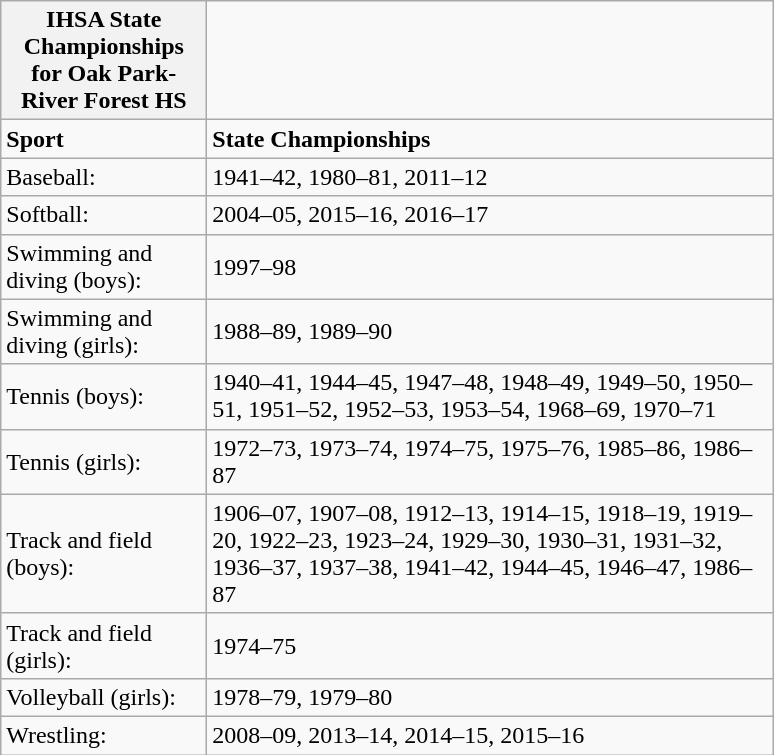<table class="wikitable collapsible collapsed">
<tr>
<th>IHSA State Championships for Oak Park-River Forest HS</th>
</tr>
<tr>
<td style="width:130px;"><strong>Sport</strong></td>
<td style="width:370px;"><strong>State Championships</strong></td>
</tr>
<tr>
<td>Baseball:</td>
<td>1941–42, 1980–81, 2011–12</td>
</tr>
<tr>
<td>Softball:</td>
<td>2004–05, 2015–16, 2016–17</td>
</tr>
<tr>
<td>Swimming and diving (boys):</td>
<td>1997–98</td>
</tr>
<tr>
<td>Swimming and diving (girls):</td>
<td>1988–89, 1989–90</td>
</tr>
<tr>
<td>Tennis (boys):</td>
<td>1940–41, 1944–45, 1947–48, 1948–49, 1949–50, 1950–51, 1951–52, 1952–53, 1953–54, 1968–69, 1970–71</td>
</tr>
<tr>
<td>Tennis (girls):</td>
<td>1972–73, 1973–74, 1974–75, 1975–76, 1985–86, 1986–87</td>
</tr>
<tr>
<td>Track and field (boys):</td>
<td>1906–07, 1907–08, 1912–13, 1914–15, 1918–19, 1919–20, 1922–23, 1923–24, 1929–30, 1930–31, 1931–32, 1936–37, 1937–38, 1941–42, 1944–45, 1946–47, 1986–87</td>
</tr>
<tr>
<td>Track and field (girls):</td>
<td>1974–75</td>
</tr>
<tr>
<td>Volleyball (girls):</td>
<td>1978–79, 1979–80</td>
</tr>
<tr>
<td>Wrestling:</td>
<td>2008–09, 2013–14, 2014–15, 2015–16</td>
</tr>
</table>
